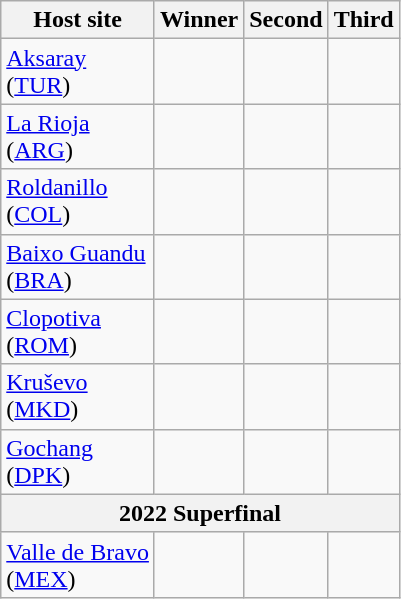<table class="wikitable">
<tr>
<th>Host site</th>
<th>Winner</th>
<th>Second</th>
<th>Third</th>
</tr>
<tr>
<td><a href='#'>Aksaray</a> <br> (<a href='#'>TUR</a>)</td>
<td> <br> </td>
<td> <br> </td>
<td> <br> </td>
</tr>
<tr>
<td><a href='#'>La Rioja</a> <br> (<a href='#'>ARG</a>)</td>
<td> <br> </td>
<td> <br> </td>
<td> <br> </td>
</tr>
<tr>
<td><a href='#'>Roldanillo</a> <br> (<a href='#'>COL</a>)</td>
<td> <br> </td>
<td> <br> </td>
<td> <br> </td>
</tr>
<tr>
<td><a href='#'>Baixo Guandu</a> <br> (<a href='#'>BRA</a>)</td>
<td> <br> </td>
<td> <br> </td>
<td> <br> </td>
</tr>
<tr>
<td><a href='#'>Clopotiva</a> <br> (<a href='#'>ROM</a>)</td>
<td> <br> </td>
<td> <br> </td>
<td> <br> </td>
</tr>
<tr>
<td><a href='#'>Kruševo</a> <br> (<a href='#'>MKD</a>)</td>
<td> <br> </td>
<td> <br> </td>
<td> <br> </td>
</tr>
<tr>
<td><a href='#'>Gochang</a> <br> (<a href='#'>DPK</a>)</td>
<td> <br> </td>
<td> <br> </td>
<td> <br> </td>
</tr>
<tr>
<th Colspan=4>2022 Superfinal</th>
</tr>
<tr>
<td><a href='#'>Valle de Bravo</a> <br> (<a href='#'>MEX</a>)</td>
<td> <br> </td>
<td> <br> </td>
<td> <br> </td>
</tr>
</table>
